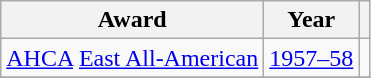<table class="wikitable">
<tr>
<th>Award</th>
<th>Year</th>
<th></th>
</tr>
<tr>
<td><a href='#'>AHCA</a> <a href='#'>East All-American</a></td>
<td><a href='#'>1957–58</a></td>
<td></td>
</tr>
<tr>
</tr>
</table>
